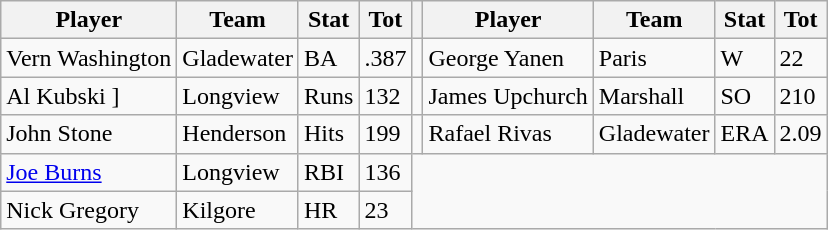<table class="wikitable">
<tr>
<th>Player</th>
<th>Team</th>
<th>Stat</th>
<th>Tot</th>
<th></th>
<th>Player</th>
<th>Team</th>
<th>Stat</th>
<th>Tot</th>
</tr>
<tr>
<td>Vern Washington</td>
<td>Gladewater</td>
<td>BA</td>
<td>.387</td>
<td></td>
<td>George Yanen</td>
<td>Paris</td>
<td>W</td>
<td>22</td>
</tr>
<tr>
<td>Al Kubski ]</td>
<td>Longview</td>
<td>Runs</td>
<td>132</td>
<td></td>
<td>James Upchurch</td>
<td>Marshall</td>
<td>SO</td>
<td>210</td>
</tr>
<tr>
<td>John Stone</td>
<td>Henderson</td>
<td>Hits</td>
<td>199</td>
<td></td>
<td>Rafael Rivas</td>
<td>Gladewater</td>
<td>ERA</td>
<td>2.09</td>
</tr>
<tr>
<td><a href='#'>Joe Burns</a></td>
<td>Longview</td>
<td>RBI</td>
<td>136</td>
</tr>
<tr>
<td>Nick Gregory</td>
<td>Kilgore</td>
<td>HR</td>
<td>23</td>
</tr>
</table>
